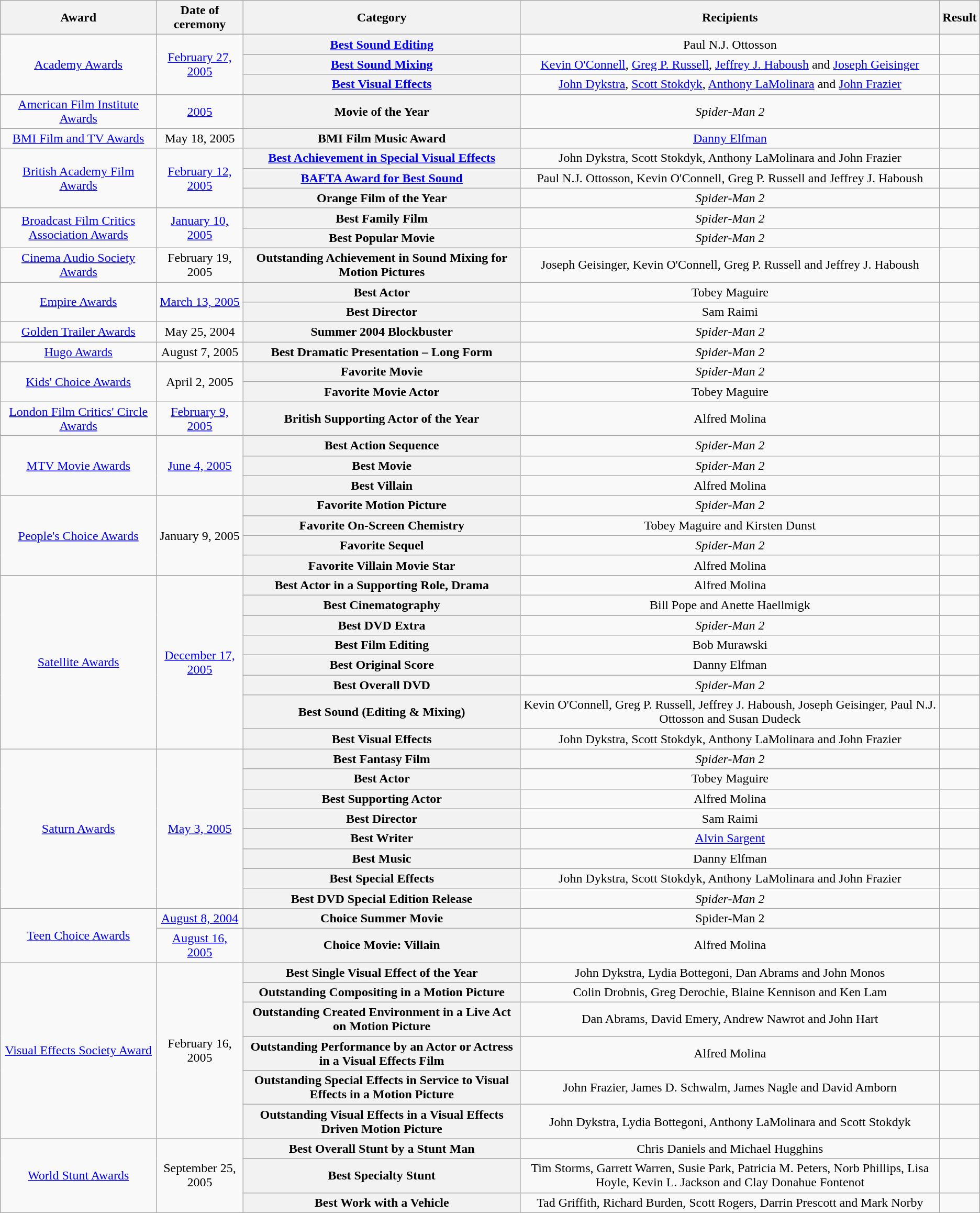<table class="wikitable plainrowheaders" style=" text-align:center;">
<tr>
<th scope="col">Award</th>
<th scope="col">Date of ceremony</th>
<th scope="col">Category</th>
<th scope="col">Recipients</th>
<th scope="col">Result</th>
</tr>
<tr>
<td rowspan="3"><a href='#'>Academy Awards</a></td>
<td rowspan="3"><a href='#'>February 27, 2005</a></td>
<th scope="row" style="text-align:center"><a href='#'>Best Sound Editing</a></th>
<td>Paul N.J. Ottosson</td>
<td></td>
</tr>
<tr>
<th scope="row" style="text-align:center"><a href='#'>Best Sound Mixing</a></th>
<td><a href='#'>Kevin O'Connell</a>, <a href='#'>Greg P. Russell</a>, <a href='#'>Jeffrey J. Haboush</a> and <a href='#'>Joseph Geisinger</a></td>
<td></td>
</tr>
<tr>
<th scope="row" style="text-align:center"><a href='#'>Best Visual Effects</a></th>
<td><a href='#'>John Dykstra</a>, <a href='#'>Scott Stokdyk</a>, <a href='#'>Anthony LaMolinara</a> and <a href='#'>John Frazier</a></td>
<td></td>
</tr>
<tr>
<td><a href='#'>American Film Institute Awards</a></td>
<td><a href='#'>2005</a></td>
<th scope="row" style="text-align:center">Movie of the Year</th>
<td><em>Spider-Man 2</em></td>
<td></td>
</tr>
<tr>
<td><a href='#'>BMI Film and TV Awards</a></td>
<td>May 18, 2005</td>
<th scope="row" style="text-align:center">BMI Film Music Award</th>
<td><a href='#'>Danny Elfman</a></td>
<td></td>
</tr>
<tr>
<td rowspan="3"><a href='#'>British Academy Film Awards</a></td>
<td rowspan="3"><a href='#'>February 12, 2005</a></td>
<th scope="row" style="text-align:center"><a href='#'>Best Achievement in Special Visual Effects</a></th>
<td>John Dykstra, Scott Stokdyk, Anthony LaMolinara and John Frazier</td>
<td></td>
</tr>
<tr>
<th scope="row" style="text-align:center"><a href='#'>BAFTA Award for Best Sound</a></th>
<td>Paul N.J. Ottosson, Kevin O'Connell, Greg P. Russell and Jeffrey J. Haboush</td>
<td></td>
</tr>
<tr>
<th scope="row" style="text-align:center">Orange Film of the Year</th>
<td><em>Spider-Man 2</em></td>
<td></td>
</tr>
<tr>
<td rowspan="2"><a href='#'>Broadcast Film Critics Association Awards</a></td>
<td rowspan="2"><a href='#'>January 10, 2005</a></td>
<th scope="row" style="text-align:center">Best Family Film</th>
<td><em>Spider-Man 2</em></td>
<td></td>
</tr>
<tr>
<th scope="row" style="text-align:center">Best Popular Movie</th>
<td><em>Spider-Man 2</em></td>
<td></td>
</tr>
<tr>
<td><a href='#'>Cinema Audio Society Awards</a></td>
<td>February 19, 2005</td>
<th scope="row" style="text-align:center">Outstanding Achievement in Sound Mixing for Motion Pictures</th>
<td>Joseph Geisinger, Kevin O'Connell, Greg P. Russell and Jeffrey J. Haboush</td>
<td></td>
</tr>
<tr>
<td rowspan="2"><a href='#'>Empire Awards</a></td>
<td rowspan="2"><a href='#'>March 13, 2005</a></td>
<th scope="row" style="text-align:center">Best Actor</th>
<td>Tobey Maguire</td>
<td></td>
</tr>
<tr>
<th scope="row" style="text-align:center">Best Director</th>
<td>Sam Raimi</td>
<td></td>
</tr>
<tr>
<td><a href='#'>Golden Trailer Awards</a></td>
<td>May 25, 2004</td>
<th scope="row" style="text-align:center">Summer 2004 Blockbuster</th>
<td><em>Spider-Man 2</em></td>
<td></td>
</tr>
<tr>
<td><a href='#'>Hugo Awards</a></td>
<td>August 7, 2005</td>
<th scope="row" style="text-align:center">Best Dramatic Presentation – Long Form</th>
<td><em>Spider-Man 2</em></td>
<td></td>
</tr>
<tr>
<td rowspan="2"><a href='#'>Kids' Choice Awards</a></td>
<td rowspan="2">April 2, 2005</td>
<th scope="row" style="text-align:center">Favorite Movie</th>
<td><em>Spider-Man 2</em></td>
<td></td>
</tr>
<tr>
<th scope="row" style="text-align:center">Favorite Movie Actor</th>
<td>Tobey Maguire</td>
<td></td>
</tr>
<tr>
<td><a href='#'>London Film Critics' Circle Awards</a></td>
<td><a href='#'>February 9, 2005</a></td>
<th scope="row" style="text-align:center">British Supporting Actor of the Year</th>
<td>Alfred Molina</td>
<td></td>
</tr>
<tr>
<td rowspan="3"><a href='#'>MTV Movie Awards</a></td>
<td rowspan="3"><a href='#'>June 4, 2005</a></td>
<th scope="row" style="text-align:center">Best Action Sequence</th>
<td><em>Spider-Man 2</em></td>
<td></td>
</tr>
<tr>
<th scope="row" style="text-align:center">Best Movie</th>
<td><em>Spider-Man 2</em></td>
<td></td>
</tr>
<tr>
<th scope="row" style="text-align:center">Best Villain</th>
<td>Alfred Molina</td>
<td></td>
</tr>
<tr>
<td rowspan="4"><a href='#'>People's Choice Awards</a></td>
<td rowspan="4">January 9, 2005</td>
<th scope="row" style="text-align:center">Favorite Motion Picture</th>
<td><em>Spider-Man 2</em></td>
<td></td>
</tr>
<tr>
<th scope="row" style="text-align:center">Favorite On-Screen Chemistry</th>
<td>Tobey Maguire and Kirsten Dunst</td>
<td></td>
</tr>
<tr>
<th scope="row" style="text-align:center">Favorite Sequel</th>
<td><em>Spider-Man 2</em></td>
<td></td>
</tr>
<tr>
<th scope="row" style="text-align:center">Favorite Villain Movie Star</th>
<td>Alfred Molina</td>
<td></td>
</tr>
<tr>
<td rowspan="8"><a href='#'>Satellite Awards</a></td>
<td rowspan="8"><a href='#'>December 17, 2005</a></td>
<th scope="row" style="text-align:center">Best Actor in a Supporting Role, Drama</th>
<td>Alfred Molina</td>
<td></td>
</tr>
<tr>
<th scope="row" style="text-align:center">Best Cinematography</th>
<td>Bill Pope and Anette Haellmigk</td>
<td></td>
</tr>
<tr>
<th scope="row" style="text-align:center">Best DVD Extra</th>
<td><em>Spider-Man 2</em></td>
<td></td>
</tr>
<tr>
<th scope="row" style="text-align:center">Best Film Editing</th>
<td>Bob Murawski</td>
<td></td>
</tr>
<tr>
<th scope="row" style="text-align:center">Best Original Score</th>
<td>Danny Elfman</td>
<td></td>
</tr>
<tr>
<th scope="row" style="text-align:center">Best Overall DVD</th>
<td><em>Spider-Man 2</em></td>
<td></td>
</tr>
<tr>
<th scope="row" style="text-align:center">Best Sound (Editing & Mixing)</th>
<td>Kevin O'Connell, Greg P. Russell, Jeffrey J. Haboush, Joseph Geisinger, Paul N.J. Ottosson and Susan Dudeck</td>
<td></td>
</tr>
<tr>
<th scope="row" style="text-align:center">Best Visual Effects</th>
<td>John Dykstra, Scott Stokdyk, Anthony LaMolinara and John Frazier</td>
<td></td>
</tr>
<tr>
<td rowspan="8"><a href='#'>Saturn Awards</a></td>
<td rowspan="8"><a href='#'>May 3, 2005</a></td>
<th scope="row" style="text-align:center">Best Fantasy Film</th>
<td><em>Spider-Man 2</em></td>
<td></td>
</tr>
<tr>
<th scope="row" style="text-align:center">Best Actor</th>
<td>Tobey Maguire</td>
<td></td>
</tr>
<tr>
<th scope="row" style="text-align:center">Best Supporting Actor</th>
<td>Alfred Molina</td>
<td></td>
</tr>
<tr>
<th scope="row" style="text-align:center">Best Director</th>
<td>Sam Raimi</td>
<td></td>
</tr>
<tr>
<th scope="row" style="text-align:center">Best Writer</th>
<td><a href='#'>Alvin Sargent</a></td>
<td></td>
</tr>
<tr>
<th scope="row" style="text-align:center">Best Music</th>
<td>Danny Elfman</td>
<td></td>
</tr>
<tr>
<th scope="row" style="text-align:center">Best Special Effects</th>
<td>John Dykstra, Scott Stokdyk, Anthony LaMolinara and John Frazier</td>
<td></td>
</tr>
<tr>
<th scope="row" style="text-align:center">Best DVD Special Edition Release</th>
<td><em>Spider-Man 2</em></td>
<td></td>
</tr>
<tr>
<td rowspan="2"><a href='#'>Teen Choice Awards</a></td>
<td rowspan="1"><a href='#'>August 8, 2004</a></td>
<th scope="row" style="text-align:center">Choice Summer Movie</th>
<td>Spider-Man 2</td>
<td></td>
</tr>
<tr>
<td rowspan="1"><a href='#'>August 16, 2005</a></td>
<th scope="row" style="text-align:center">Choice Movie: Villain</th>
<td>Alfred Molina</td>
<td></td>
</tr>
<tr>
<td rowspan="6"><a href='#'>Visual Effects Society Award</a></td>
<td rowspan="6">February 16, 2005</td>
<th scope="row" style="text-align:center">Best Single Visual Effect of the Year</th>
<td>John Dykstra, Lydia Bottegoni, Dan Abrams and John Monos</td>
<td></td>
</tr>
<tr>
<th scope="row" style="text-align:center">Outstanding Compositing in a Motion Picture</th>
<td>Colin Drobnis, Greg Derochie, Blaine Kennison and Ken Lam</td>
<td></td>
</tr>
<tr>
<th scope="row" style="text-align:center">Outstanding Created Environment in a Live Act on Motion Picture</th>
<td>Dan Abrams, David Emery, Andrew Nawrot and John Hart</td>
<td></td>
</tr>
<tr>
<th scope="row" style="text-align:center">Outstanding Performance by an Actor or Actress in a Visual Effects Film</th>
<td>Alfred Molina</td>
<td></td>
</tr>
<tr>
<th scope="row" style="text-align:center">Outstanding Special Effects in Service to Visual Effects in a Motion Picture</th>
<td>John Frazier, James D. Schwalm, James Nagle and David Amborn</td>
<td></td>
</tr>
<tr>
<th scope="row" style="text-align:center">Outstanding Visual Effects in a Visual Effects Driven Motion Picture</th>
<td>John Dykstra, Lydia Bottegoni, Anthony LaMolinara and Scott Stokdyk</td>
<td></td>
</tr>
<tr>
<td rowspan="3"><a href='#'>World Stunt Awards</a></td>
<td rowspan="3">September 25, 2005</td>
<th scope="row" style="text-align:center">Best Overall Stunt by a Stunt Man</th>
<td>Chris Daniels and Michael Hugghins</td>
<td></td>
</tr>
<tr>
<th scope="row" style="text-align:center">Best Specialty Stunt</th>
<td>Tim Storms, Garrett Warren, Susie Park, Patricia M. Peters, Norb Phillips, Lisa Hoyle, Kevin L. Jackson and Clay Donahue Fontenot</td>
<td></td>
</tr>
<tr>
<th scope="row" style="text-align:center">Best Work with a Vehicle</th>
<td>Tad Griffith, Richard Burden, Scott Rogers, Darrin Prescott and Mark Norby</td>
<td></td>
</tr>
</table>
